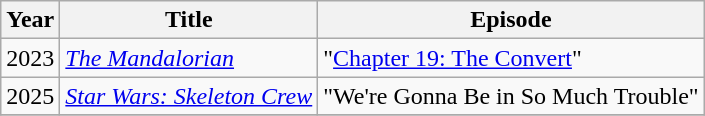<table class="wikitable">
<tr>
<th>Year</th>
<th>Title</th>
<th>Episode</th>
</tr>
<tr>
<td>2023</td>
<td><em><a href='#'>The Mandalorian</a></em></td>
<td>"<a href='#'>Chapter 19: The Convert</a>"</td>
</tr>
<tr>
<td>2025</td>
<td><em><a href='#'>Star Wars: Skeleton Crew</a></em></td>
<td>"We're Gonna Be in So Much Trouble"</td>
</tr>
<tr>
</tr>
</table>
